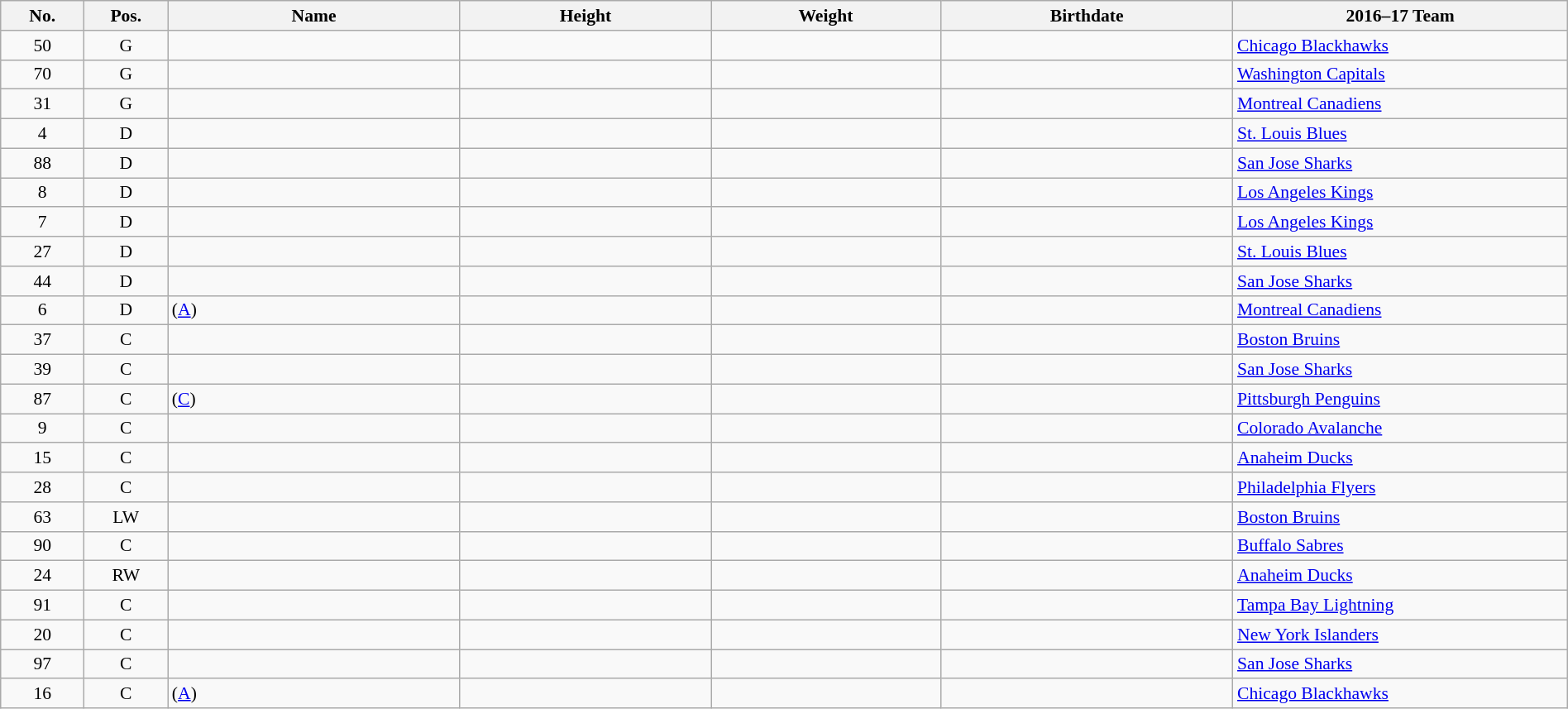<table width="100%" class="wikitable sortable" style="font-size: 90%; text-align: center;">
<tr>
<th style="width:  4%;">No.</th>
<th style="width:  4%;">Pos.</th>
<th style="width: 14%;">Name</th>
<th style="width: 12%;">Height</th>
<th style="width: 11%;">Weight</th>
<th style="width: 14%;">Birthdate</th>
<th style="width: 16%;">2016–17 Team</th>
</tr>
<tr>
<td>50</td>
<td>G</td>
<td align=left></td>
<td></td>
<td></td>
<td></td>
<td style="text-align:left;"> <a href='#'>Chicago Blackhawks</a></td>
</tr>
<tr>
<td>70</td>
<td>G</td>
<td align=left></td>
<td></td>
<td></td>
<td></td>
<td style="text-align:left;"> <a href='#'>Washington Capitals</a></td>
</tr>
<tr>
<td>31</td>
<td>G</td>
<td align=left></td>
<td></td>
<td></td>
<td></td>
<td style="text-align:left;"> <a href='#'>Montreal Canadiens</a></td>
</tr>
<tr>
<td>4</td>
<td>D</td>
<td align=left></td>
<td></td>
<td></td>
<td></td>
<td style="text-align:left;"> <a href='#'>St. Louis Blues</a></td>
</tr>
<tr>
<td>88</td>
<td>D</td>
<td align=left></td>
<td></td>
<td></td>
<td></td>
<td style="text-align:left;"> <a href='#'>San Jose Sharks</a></td>
</tr>
<tr>
<td>8</td>
<td>D</td>
<td align=left></td>
<td></td>
<td></td>
<td></td>
<td style="text-align:left;"> <a href='#'>Los Angeles Kings</a></td>
</tr>
<tr>
<td>7</td>
<td>D</td>
<td align=left></td>
<td></td>
<td></td>
<td></td>
<td style="text-align:left;"> <a href='#'>Los Angeles Kings</a></td>
</tr>
<tr>
<td>27</td>
<td>D</td>
<td align=left></td>
<td></td>
<td></td>
<td></td>
<td style="text-align:left;"> <a href='#'>St. Louis Blues</a></td>
</tr>
<tr>
<td>44</td>
<td>D</td>
<td align=left></td>
<td></td>
<td></td>
<td></td>
<td style="text-align:left;"> <a href='#'>San Jose Sharks</a></td>
</tr>
<tr>
<td>6</td>
<td>D</td>
<td align=left> (<a href='#'>A</a>)</td>
<td></td>
<td></td>
<td></td>
<td style="text-align:left;"> <a href='#'>Montreal Canadiens</a></td>
</tr>
<tr>
<td>37</td>
<td>C</td>
<td align=left></td>
<td></td>
<td></td>
<td></td>
<td style="text-align:left;"> <a href='#'>Boston Bruins</a></td>
</tr>
<tr>
<td>39</td>
<td>C</td>
<td align=left></td>
<td></td>
<td></td>
<td></td>
<td style="text-align:left;"> <a href='#'>San Jose Sharks</a></td>
</tr>
<tr>
<td>87</td>
<td>C</td>
<td align=left> (<a href='#'>C</a>)</td>
<td></td>
<td></td>
<td></td>
<td style="text-align:left;"> <a href='#'>Pittsburgh Penguins</a></td>
</tr>
<tr>
<td>9</td>
<td>C</td>
<td align=left></td>
<td></td>
<td></td>
<td></td>
<td style="text-align:left;"> <a href='#'>Colorado Avalanche</a></td>
</tr>
<tr>
<td>15</td>
<td>C</td>
<td align=left></td>
<td></td>
<td></td>
<td></td>
<td style="text-align:left;"> <a href='#'>Anaheim Ducks</a></td>
</tr>
<tr>
<td>28</td>
<td>C</td>
<td align=left></td>
<td></td>
<td></td>
<td></td>
<td style="text-align:left;"> <a href='#'>Philadelphia Flyers</a></td>
</tr>
<tr>
<td>63</td>
<td>LW</td>
<td align=left></td>
<td></td>
<td></td>
<td></td>
<td style="text-align:left;"> <a href='#'>Boston Bruins</a></td>
</tr>
<tr>
<td>90</td>
<td>C</td>
<td align=left></td>
<td></td>
<td></td>
<td></td>
<td style="text-align:left;"> <a href='#'>Buffalo Sabres</a></td>
</tr>
<tr>
<td>24</td>
<td>RW</td>
<td align=left></td>
<td></td>
<td></td>
<td></td>
<td style="text-align:left;"> <a href='#'>Anaheim Ducks</a></td>
</tr>
<tr>
<td>91</td>
<td>C</td>
<td align=left></td>
<td></td>
<td></td>
<td></td>
<td style="text-align:left;"> <a href='#'>Tampa Bay Lightning</a></td>
</tr>
<tr>
<td>20</td>
<td>C</td>
<td align=left></td>
<td></td>
<td></td>
<td></td>
<td style="text-align:left;"> <a href='#'>New York Islanders</a></td>
</tr>
<tr>
<td>97</td>
<td>C</td>
<td align=left></td>
<td></td>
<td></td>
<td></td>
<td style="text-align:left;"> <a href='#'>San Jose Sharks</a></td>
</tr>
<tr>
<td>16</td>
<td>C</td>
<td align=left> (<a href='#'>A</a>)</td>
<td></td>
<td></td>
<td></td>
<td style="text-align:left;"> <a href='#'>Chicago Blackhawks</a></td>
</tr>
</table>
